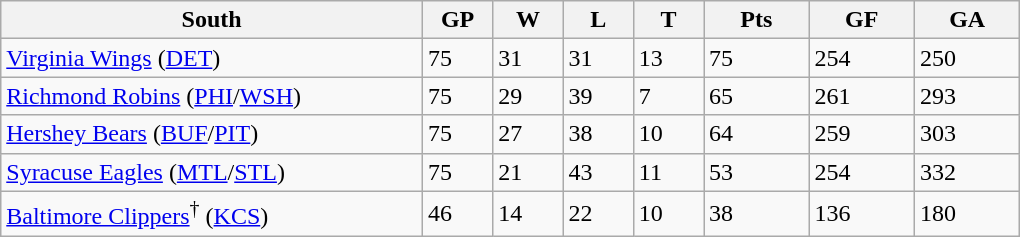<table class="wikitable">
<tr>
<th bgcolor="#DDDDFF" width="30%">South</th>
<th bgcolor="#DDDDFF" width="5%">GP</th>
<th bgcolor="#DDDDFF" width="5%">W</th>
<th bgcolor="#DDDDFF" width="5%">L</th>
<th bgcolor="#DDDDFF" width="5%">T</th>
<th bgcolor="#DDDDFF" width="7.5%">Pts</th>
<th bgcolor="#DDDDFF" width="7.5%">GF</th>
<th bgcolor="#DDDDFF" width="7.5%">GA</th>
</tr>
<tr>
<td><a href='#'>Virginia Wings</a> (<a href='#'>DET</a>)</td>
<td>75</td>
<td>31</td>
<td>31</td>
<td>13</td>
<td>75</td>
<td>254</td>
<td>250</td>
</tr>
<tr>
<td><a href='#'>Richmond Robins</a> (<a href='#'>PHI</a>/<a href='#'>WSH</a>)</td>
<td>75</td>
<td>29</td>
<td>39</td>
<td>7</td>
<td>65</td>
<td>261</td>
<td>293</td>
</tr>
<tr>
<td><a href='#'>Hershey Bears</a> (<a href='#'>BUF</a>/<a href='#'>PIT</a>)</td>
<td>75</td>
<td>27</td>
<td>38</td>
<td>10</td>
<td>64</td>
<td>259</td>
<td>303</td>
</tr>
<tr>
<td><a href='#'>Syracuse Eagles</a> (<a href='#'>MTL</a>/<a href='#'>STL</a>)</td>
<td>75</td>
<td>21</td>
<td>43</td>
<td>11</td>
<td>53</td>
<td>254</td>
<td>332</td>
</tr>
<tr>
<td><a href='#'>Baltimore Clippers</a><sup>†</sup> (<a href='#'>KCS</a>)</td>
<td>46</td>
<td>14</td>
<td>22</td>
<td>10</td>
<td>38</td>
<td>136</td>
<td>180</td>
</tr>
</table>
